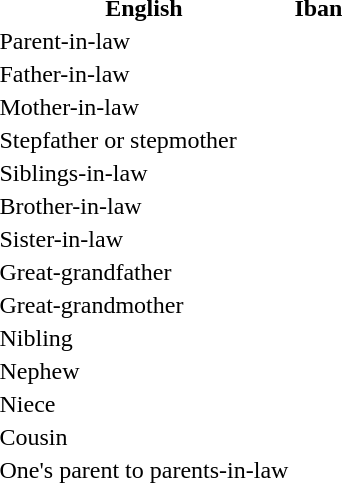<table>
<tr>
<th>English</th>
<th>Iban</th>
</tr>
<tr>
<td>Parent-in-law</td>
<td></td>
</tr>
<tr>
<td>Father-in-law</td>
<td></td>
</tr>
<tr>
<td>Mother-in-law</td>
<td></td>
</tr>
<tr>
<td>Stepfather or stepmother</td>
<td></td>
</tr>
<tr>
<td>Siblings-in-law</td>
<td></td>
</tr>
<tr>
<td>Brother-in-law</td>
<td></td>
</tr>
<tr>
<td>Sister-in-law</td>
<td></td>
</tr>
<tr>
<td>Great-grandfather</td>
<td></td>
</tr>
<tr>
<td>Great-grandmother</td>
<td></td>
</tr>
<tr>
<td>Nibling</td>
<td></td>
</tr>
<tr>
<td>Nephew</td>
<td></td>
</tr>
<tr>
<td>Niece</td>
<td></td>
</tr>
<tr>
<td>Cousin</td>
<td></td>
</tr>
<tr>
<td>One's parent to parents-in-law</td>
<td></td>
</tr>
</table>
